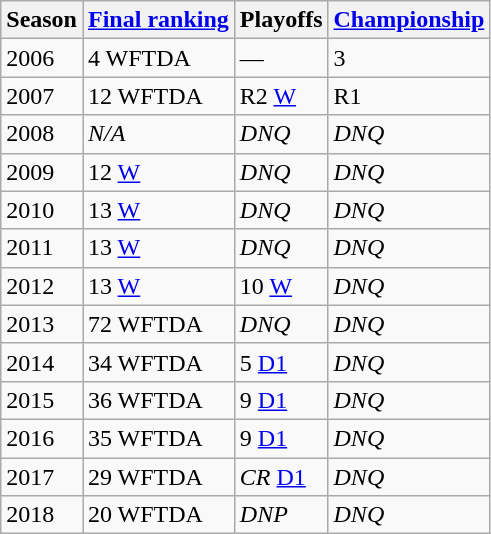<table class="wikitable sortable">
<tr>
<th>Season</th>
<th><a href='#'>Final ranking</a></th>
<th>Playoffs</th>
<th><a href='#'>Championship</a></th>
</tr>
<tr>
<td>2006</td>
<td>4 WFTDA</td>
<td>—</td>
<td>3</td>
</tr>
<tr>
<td>2007</td>
<td>12 WFTDA</td>
<td>R2 <a href='#'>W</a></td>
<td>R1</td>
</tr>
<tr>
<td>2008</td>
<td><em>N/A</em></td>
<td><em>DNQ</em></td>
<td><em>DNQ</em></td>
</tr>
<tr>
<td>2009</td>
<td>12 <a href='#'>W</a></td>
<td><em>DNQ</em></td>
<td><em>DNQ</em></td>
</tr>
<tr>
<td>2010</td>
<td>13 <a href='#'>W</a></td>
<td><em>DNQ</em></td>
<td><em>DNQ</em></td>
</tr>
<tr>
<td>2011</td>
<td>13 <a href='#'>W</a></td>
<td><em>DNQ</em></td>
<td><em>DNQ</em></td>
</tr>
<tr>
<td>2012</td>
<td>13 <a href='#'>W</a></td>
<td>10 <a href='#'>W</a></td>
<td><em>DNQ</em></td>
</tr>
<tr>
<td>2013</td>
<td>72 WFTDA</td>
<td><em>DNQ</em></td>
<td><em>DNQ</em></td>
</tr>
<tr>
<td>2014</td>
<td>34 WFTDA</td>
<td>5 <a href='#'>D1</a></td>
<td><em>DNQ</em></td>
</tr>
<tr>
<td>2015</td>
<td>36 WFTDA</td>
<td>9 <a href='#'>D1</a></td>
<td><em>DNQ</em></td>
</tr>
<tr>
<td>2016</td>
<td>35 WFTDA</td>
<td>9 <a href='#'>D1</a></td>
<td><em>DNQ</em></td>
</tr>
<tr>
<td>2017</td>
<td>29 WFTDA</td>
<td><em>CR</em> <a href='#'>D1</a></td>
<td><em>DNQ</em></td>
</tr>
<tr>
<td>2018</td>
<td>20 WFTDA</td>
<td><em>DNP</em></td>
<td><em>DNQ</em></td>
</tr>
</table>
